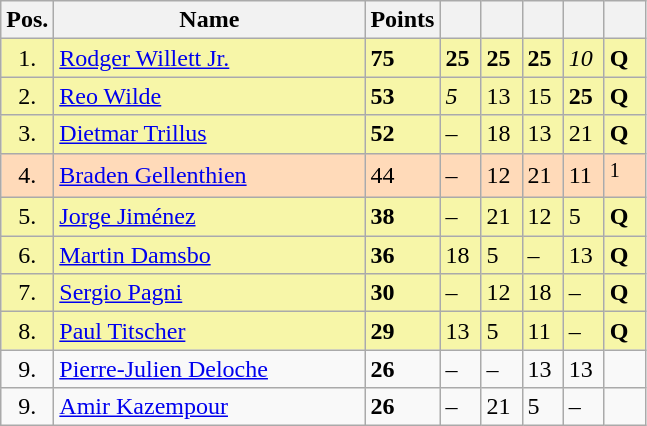<table class="wikitable">
<tr>
<th width=10px>Pos.</th>
<th width=200px>Name</th>
<th width=20px>Points</th>
<th width=20px></th>
<th width=20px></th>
<th width=20px></th>
<th width=20px></th>
<th width=20px></th>
</tr>
<tr style="background:#f7f6a8;">
<td align=center>1.</td>
<td> <a href='#'>Rodger Willett Jr.</a></td>
<td><strong>75</strong></td>
<td><strong>25</strong></td>
<td><strong>25</strong></td>
<td><strong>25</strong></td>
<td><em>10</em></td>
<td><strong>Q</strong></td>
</tr>
<tr style="background:#f7f6a8;">
<td align=center>2.</td>
<td> <a href='#'>Reo Wilde</a></td>
<td><strong>53</strong></td>
<td><em>5</em></td>
<td>13</td>
<td>15</td>
<td><strong>25</strong></td>
<td><strong>Q</strong></td>
</tr>
<tr style="background:#f7f6a8;">
<td align=center>3.</td>
<td> <a href='#'>Dietmar Trillus</a></td>
<td><strong>52</strong></td>
<td>–</td>
<td>18</td>
<td>13</td>
<td>21</td>
<td><strong>Q</strong></td>
</tr>
<tr style="background:#ffdab9;">
<td align=center>4.</td>
<td> <a href='#'>Braden Gellenthien</a></td>
<td>44</td>
<td>–</td>
<td>12</td>
<td>21</td>
<td>11</td>
<td><sup>1</sup></td>
</tr>
<tr style="background:#f7f6a8;">
<td align=center>5.</td>
<td> <a href='#'>Jorge Jiménez</a></td>
<td><strong>38</strong></td>
<td>–</td>
<td>21</td>
<td>12</td>
<td>5</td>
<td><strong>Q</strong></td>
</tr>
<tr style="background:#f7f6a8;">
<td align=center>6.</td>
<td> <a href='#'>Martin Damsbo</a></td>
<td><strong>36</strong></td>
<td>18</td>
<td>5</td>
<td>–</td>
<td>13</td>
<td><strong>Q</strong></td>
</tr>
<tr style="background:#f7f6a8;">
<td align=center>7.</td>
<td> <a href='#'>Sergio Pagni</a></td>
<td><strong>30</strong></td>
<td>–</td>
<td>12</td>
<td>18</td>
<td>–</td>
<td><strong>Q</strong></td>
</tr>
<tr style="background:#f7f6a8;">
<td align=center>8.</td>
<td> <a href='#'>Paul Titscher</a></td>
<td><strong>29</strong></td>
<td>13</td>
<td>5</td>
<td>11</td>
<td>–</td>
<td><strong>Q</strong></td>
</tr>
<tr>
<td align=center>9.</td>
<td> <a href='#'>Pierre-Julien Deloche</a></td>
<td><strong>26</strong></td>
<td>–</td>
<td>–</td>
<td>13</td>
<td>13</td>
<td></td>
</tr>
<tr>
<td align=center>9.</td>
<td> <a href='#'>Amir Kazempour</a></td>
<td><strong>26</strong></td>
<td>–</td>
<td>21</td>
<td>5</td>
<td>–</td>
<td></td>
</tr>
</table>
